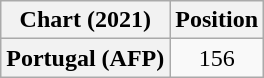<table class="wikitable plainrowheaders" style="text-align:center">
<tr>
<th scope="col">Chart (2021)</th>
<th scope="col">Position</th>
</tr>
<tr>
<th scope="row">Portugal (AFP)</th>
<td>156</td>
</tr>
</table>
